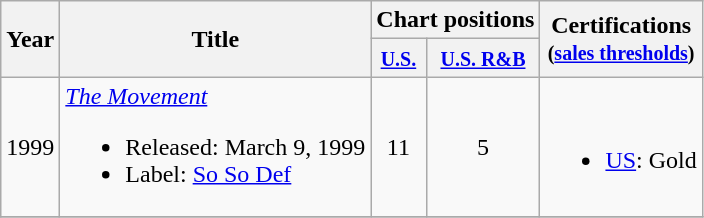<table class="wikitable">
<tr>
<th rowspan="2">Year</th>
<th rowspan="2">Title</th>
<th colspan="2">Chart positions</th>
<th rowspan="2">Certifications<br><small>(<a href='#'>sales thresholds</a>)</small></th>
</tr>
<tr>
<th><small><a href='#'>U.S.</a></small></th>
<th><small><a href='#'>U.S. R&B</a></small></th>
</tr>
<tr>
<td>1999</td>
<td><em><a href='#'>The Movement</a></em><br><ul><li>Released: March 9, 1999</li><li>Label: <a href='#'>So So Def</a></li></ul></td>
<td align="center">11</td>
<td align="center">5</td>
<td><br><ul><li><a href='#'>US</a>: Gold</li></ul></td>
</tr>
<tr>
</tr>
</table>
